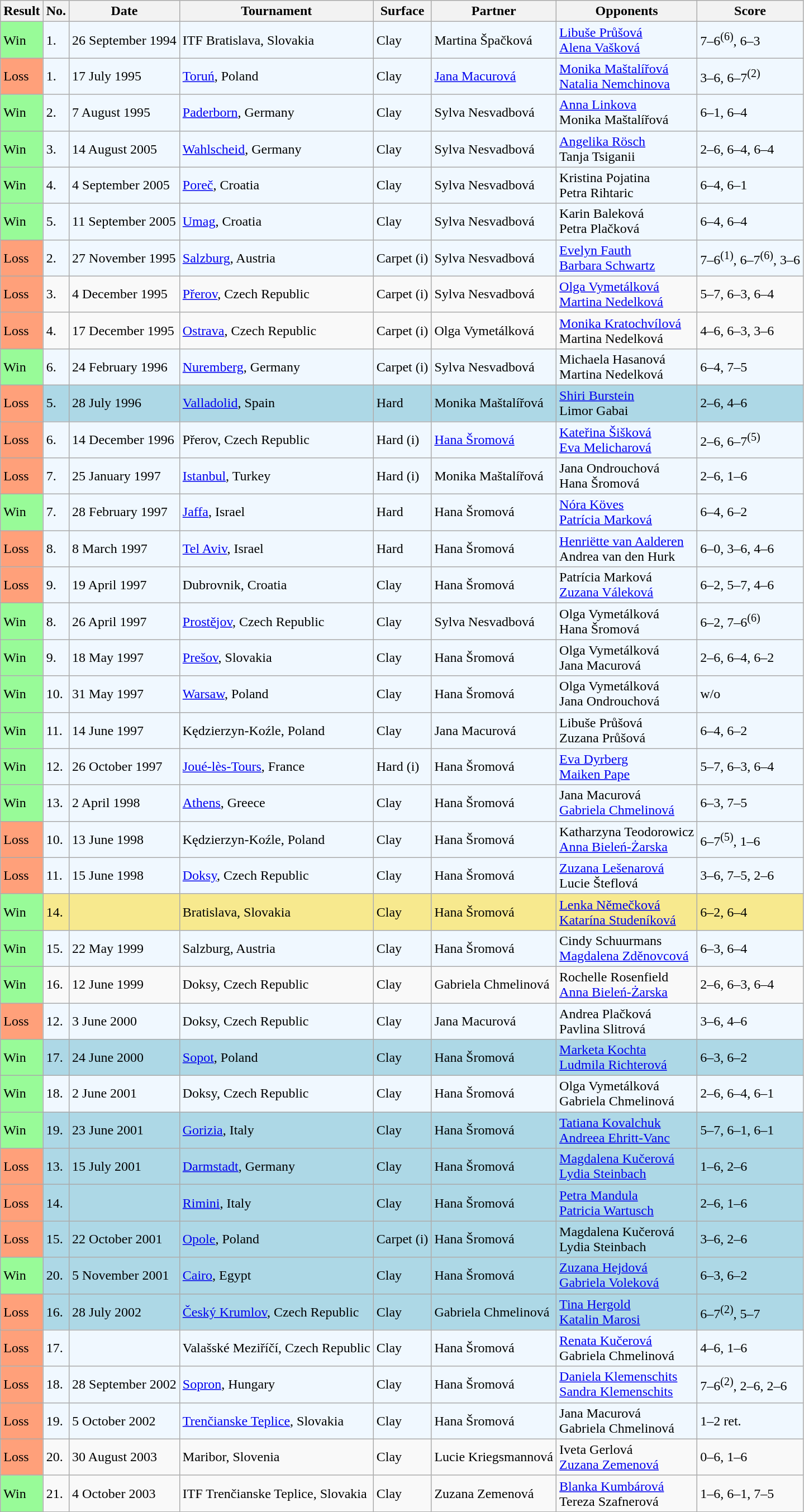<table class="sortable wikitable">
<tr>
<th>Result</th>
<th class="unsortable">No.</th>
<th>Date</th>
<th>Tournament</th>
<th>Surface</th>
<th>Partner</th>
<th>Opponents</th>
<th class="unsortable">Score</th>
</tr>
<tr style="background:#f0f8ff;">
<td style="background:#98fb98;">Win</td>
<td>1.</td>
<td>26 September 1994</td>
<td>ITF Bratislava, Slovakia</td>
<td>Clay</td>
<td> Martina Špačková</td>
<td> <a href='#'>Libuše Průšová</a> <br>  <a href='#'>Alena Vašková</a></td>
<td>7–6<sup>(6)</sup>, 6–3</td>
</tr>
<tr style="background:#f0f8ff;">
<td style="background:#ffa07a;">Loss</td>
<td>1.</td>
<td>17 July 1995</td>
<td><a href='#'>Toruń</a>, Poland</td>
<td>Clay</td>
<td> <a href='#'>Jana Macurová</a></td>
<td> <a href='#'>Monika Maštalířová</a> <br>  <a href='#'>Natalia Nemchinova</a></td>
<td>3–6, 6–7<sup>(2)</sup></td>
</tr>
<tr style="background:#f0f8ff;">
<td style="background:#98fb98;">Win</td>
<td>2.</td>
<td>7 August 1995</td>
<td><a href='#'>Paderborn</a>, Germany</td>
<td>Clay</td>
<td> Sylva Nesvadbová</td>
<td> <a href='#'>Anna Linkova</a> <br>  Monika Maštalířová</td>
<td>6–1, 6–4</td>
</tr>
<tr style="background:#f0f8ff;">
<td style="background:#98fb98;">Win</td>
<td>3.</td>
<td>14 August 2005</td>
<td><a href='#'>Wahlscheid</a>, Germany</td>
<td>Clay</td>
<td> Sylva Nesvadbová</td>
<td> <a href='#'>Angelika Rösch</a> <br>  Tanja Tsiganii</td>
<td>2–6, 6–4, 6–4</td>
</tr>
<tr style="background:#f0f8ff;">
<td style="background:#98fb98;">Win</td>
<td>4.</td>
<td>4 September 2005</td>
<td><a href='#'>Poreč</a>, Croatia</td>
<td>Clay</td>
<td> Sylva Nesvadbová</td>
<td> Kristina Pojatina <br>  Petra Rihtaric</td>
<td>6–4, 6–1</td>
</tr>
<tr style="background:#f0f8ff;">
<td style="background:#98fb98;">Win</td>
<td>5.</td>
<td>11 September 2005</td>
<td><a href='#'>Umag</a>, Croatia</td>
<td>Clay</td>
<td> Sylva Nesvadbová</td>
<td> Karin Baleková <br>  Petra Plačková</td>
<td>6–4, 6–4</td>
</tr>
<tr style="background:#f0f8ff;">
<td style="background:#ffa07a;">Loss</td>
<td>2.</td>
<td>27 November 1995</td>
<td><a href='#'>Salzburg</a>, Austria</td>
<td>Carpet (i)</td>
<td> Sylva Nesvadbová</td>
<td> <a href='#'>Evelyn Fauth</a> <br>  <a href='#'>Barbara Schwartz</a></td>
<td>7–6<sup>(1)</sup>, 6–7<sup>(6)</sup>, 3–6</td>
</tr>
<tr>
<td style="background:#ffa07a;">Loss</td>
<td>3.</td>
<td>4 December 1995</td>
<td><a href='#'>Přerov</a>, Czech Republic</td>
<td>Carpet (i)</td>
<td> Sylva Nesvadbová</td>
<td> <a href='#'>Olga Vymetálková</a> <br>  <a href='#'>Martina Nedelková</a></td>
<td>5–7, 6–3, 6–4</td>
</tr>
<tr>
<td style="background:#ffa07a;">Loss</td>
<td>4.</td>
<td>17 December 1995</td>
<td><a href='#'>Ostrava</a>, Czech Republic</td>
<td>Carpet (i)</td>
<td> Olga Vymetálková</td>
<td> <a href='#'>Monika Kratochvílová</a> <br>  Martina Nedelková</td>
<td>4–6, 6–3, 3–6</td>
</tr>
<tr style="background:#f0f8ff;">
<td style="background:#98fb98;">Win</td>
<td>6.</td>
<td>24 February 1996</td>
<td><a href='#'>Nuremberg</a>, Germany</td>
<td>Carpet (i)</td>
<td> Sylva Nesvadbová</td>
<td> Michaela Hasanová <br>  Martina Nedelková</td>
<td>6–4, 7–5</td>
</tr>
<tr style="background:lightblue;">
<td style="background:#ffa07a;">Loss</td>
<td>5.</td>
<td>28 July 1996</td>
<td><a href='#'>Valladolid</a>, Spain</td>
<td>Hard</td>
<td> Monika Maštalířová</td>
<td> <a href='#'>Shiri Burstein</a> <br>  Limor Gabai</td>
<td>2–6, 4–6</td>
</tr>
<tr style="background:#f0f8ff;">
<td style="background:#ffa07a;">Loss</td>
<td>6.</td>
<td>14 December 1996</td>
<td>Přerov, Czech Republic</td>
<td>Hard (i)</td>
<td> <a href='#'>Hana Šromová</a></td>
<td> <a href='#'>Kateřina Šišková</a> <br>  <a href='#'>Eva Melicharová</a></td>
<td>2–6, 6–7<sup>(5)</sup></td>
</tr>
<tr style="background:#f0f8ff;">
<td style="background:#ffa07a;">Loss</td>
<td>7.</td>
<td>25 January 1997</td>
<td><a href='#'>Istanbul</a>, Turkey</td>
<td>Hard (i)</td>
<td> Monika Maštalířová</td>
<td> Jana Ondrouchová <br>  Hana Šromová</td>
<td>2–6, 1–6</td>
</tr>
<tr style="background:#f0f8ff;">
<td style="background:#98fb98;">Win</td>
<td>7.</td>
<td>28 February 1997</td>
<td><a href='#'>Jaffa</a>, Israel</td>
<td>Hard</td>
<td> Hana Šromová</td>
<td> <a href='#'>Nóra Köves</a> <br>  <a href='#'>Patrícia Marková</a></td>
<td>6–4, 6–2</td>
</tr>
<tr style="background:#f0f8ff;">
<td style="background:#ffa07a;">Loss</td>
<td>8.</td>
<td>8 March 1997</td>
<td><a href='#'>Tel Aviv</a>, Israel</td>
<td>Hard</td>
<td> Hana Šromová</td>
<td> <a href='#'>Henriëtte van Aalderen</a> <br>  Andrea van den Hurk</td>
<td>6–0, 3–6, 4–6</td>
</tr>
<tr style="background:#f0f8ff;">
<td style="background:#ffa07a;">Loss</td>
<td>9.</td>
<td>19 April 1997</td>
<td>Dubrovnik, Croatia</td>
<td>Clay</td>
<td> Hana Šromová</td>
<td> Patrícia Marková <br>  <a href='#'>Zuzana Váleková</a></td>
<td>6–2, 5–7, 4–6</td>
</tr>
<tr style="background:#f0f8ff;">
<td style="background:#98fb98;">Win</td>
<td>8.</td>
<td>26 April 1997</td>
<td><a href='#'>Prostějov</a>, Czech Republic</td>
<td>Clay</td>
<td> Sylva Nesvadbová</td>
<td> Olga Vymetálková <br>  Hana Šromová</td>
<td>6–2, 7–6<sup>(6)</sup></td>
</tr>
<tr style="background:#f0f8ff;">
<td style="background:#98fb98;">Win</td>
<td>9.</td>
<td>18 May 1997</td>
<td><a href='#'>Prešov</a>, Slovakia</td>
<td>Clay</td>
<td> Hana Šromová</td>
<td> Olga Vymetálková <br>  Jana Macurová</td>
<td>2–6, 6–4, 6–2</td>
</tr>
<tr style="background:#f0f8ff;">
<td style="background:#98fb98;">Win</td>
<td>10.</td>
<td>31 May 1997</td>
<td><a href='#'>Warsaw</a>, Poland</td>
<td>Clay</td>
<td> Hana Šromová</td>
<td> Olga Vymetálková <br>  Jana Ondrouchová</td>
<td>w/o</td>
</tr>
<tr style="background:#f0f8ff;">
<td style="background:#98fb98;">Win</td>
<td>11.</td>
<td>14 June 1997</td>
<td>Kędzierzyn-Koźle, Poland</td>
<td>Clay</td>
<td> Jana Macurová</td>
<td> Libuše Průšová <br>  Zuzana Průšová</td>
<td>6–4, 6–2</td>
</tr>
<tr style="background:#f0f8ff;">
<td style="background:#98fb98;">Win</td>
<td>12.</td>
<td>26 October 1997</td>
<td><a href='#'>Joué-lès-Tours</a>, France</td>
<td>Hard (i)</td>
<td> Hana Šromová</td>
<td> <a href='#'>Eva Dyrberg</a> <br>  <a href='#'>Maiken Pape</a></td>
<td>5–7, 6–3, 6–4</td>
</tr>
<tr style="background:#f0f8ff;">
<td style="background:#98fb98;">Win</td>
<td>13.</td>
<td>2 April 1998</td>
<td><a href='#'>Athens</a>, Greece</td>
<td>Clay</td>
<td> Hana Šromová</td>
<td> Jana Macurová <br>  <a href='#'>Gabriela Chmelinová</a></td>
<td>6–3, 7–5</td>
</tr>
<tr style="background:#f0f8ff;">
<td style="background:#ffa07a;">Loss</td>
<td>10.</td>
<td>13 June 1998</td>
<td>Kędzierzyn-Koźle, Poland</td>
<td>Clay</td>
<td> Hana Šromová</td>
<td> Katharzyna Teodorowicz <br>  <a href='#'>Anna Bieleń-Żarska</a></td>
<td>6–7<sup>(5)</sup>, 1–6</td>
</tr>
<tr style="background:#f0f8ff;">
<td style="background:#ffa07a;">Loss</td>
<td>11.</td>
<td>15 June 1998</td>
<td><a href='#'>Doksy</a>, Czech Republic</td>
<td>Clay</td>
<td> Hana Šromová</td>
<td> <a href='#'>Zuzana Lešenarová</a> <br>  Lucie Šteflová</td>
<td>3–6, 7–5, 2–6</td>
</tr>
<tr style="background:#f7e98e;">
<td style="background:#98fb98;">Win</td>
<td>14.</td>
<td></td>
<td>Bratislava, Slovakia</td>
<td>Clay</td>
<td> Hana Šromová</td>
<td> <a href='#'>Lenka Němečková</a> <br>  <a href='#'>Katarína Studeníková</a></td>
<td>6–2, 6–4</td>
</tr>
<tr style="background:#f0f8ff;">
<td style="background:#98fb98;">Win</td>
<td>15.</td>
<td>22 May 1999</td>
<td>Salzburg, Austria</td>
<td>Clay</td>
<td> Hana Šromová</td>
<td> Cindy Schuurmans <br>  <a href='#'>Magdalena Zděnovcová</a></td>
<td>6–3, 6–4</td>
</tr>
<tr>
<td style="background:#98fb98;">Win</td>
<td>16.</td>
<td>12 June 1999</td>
<td>Doksy, Czech Republic</td>
<td>Clay</td>
<td> Gabriela Chmelinová</td>
<td> Rochelle Rosenfield <br>  <a href='#'>Anna Bieleń-Żarska</a></td>
<td>2–6, 6–3, 6–4</td>
</tr>
<tr style="background:#f0f8ff;">
<td style="background:#ffa07a;">Loss</td>
<td>12.</td>
<td>3 June 2000</td>
<td>Doksy, Czech Republic</td>
<td>Clay</td>
<td> Jana Macurová</td>
<td> Andrea Plačková <br>  Pavlina Slitrová</td>
<td>3–6, 4–6</td>
</tr>
<tr style="background:lightblue;">
<td style="background:#98fb98;">Win</td>
<td>17.</td>
<td>24 June 2000</td>
<td><a href='#'>Sopot</a>, Poland</td>
<td>Clay</td>
<td> Hana Šromová</td>
<td> <a href='#'>Marketa Kochta</a> <br>  <a href='#'>Ludmila Richterová</a></td>
<td>6–3, 6–2</td>
</tr>
<tr style="background:#f0f8ff;">
<td style="background:#98fb98;">Win</td>
<td>18.</td>
<td>2 June 2001</td>
<td>Doksy, Czech Republic</td>
<td>Clay</td>
<td> Hana Šromová</td>
<td> Olga Vymetálková <br>  Gabriela Chmelinová</td>
<td>2–6, 6–4, 6–1</td>
</tr>
<tr style="background:lightblue;">
<td style="background:#98fb98;">Win</td>
<td>19.</td>
<td>23 June 2001</td>
<td><a href='#'>Gorizia</a>, Italy</td>
<td>Clay</td>
<td> Hana Šromová</td>
<td> <a href='#'>Tatiana Kovalchuk</a> <br>  <a href='#'>Andreea Ehritt-Vanc</a></td>
<td>5–7, 6–1, 6–1</td>
</tr>
<tr style="background:lightblue;">
<td style="background:#ffa07a;">Loss</td>
<td>13.</td>
<td>15 July 2001</td>
<td><a href='#'>Darmstadt</a>, Germany</td>
<td>Clay</td>
<td> Hana Šromová</td>
<td> <a href='#'>Magdalena Kučerová</a> <br>  <a href='#'>Lydia Steinbach</a></td>
<td>1–6, 2–6</td>
</tr>
<tr style="background:lightblue;">
<td style="background:#ffa07a;">Loss</td>
<td>14.</td>
<td></td>
<td><a href='#'>Rimini</a>, Italy</td>
<td>Clay</td>
<td> Hana Šromová</td>
<td> <a href='#'>Petra Mandula</a> <br>  <a href='#'>Patricia Wartusch</a></td>
<td>2–6, 1–6</td>
</tr>
<tr style="background:lightblue;">
<td style="background:#ffa07a;">Loss</td>
<td>15.</td>
<td>22 October 2001</td>
<td><a href='#'>Opole</a>, Poland</td>
<td>Carpet (i)</td>
<td> Hana Šromová</td>
<td> Magdalena Kučerová <br>  Lydia Steinbach</td>
<td>3–6, 2–6</td>
</tr>
<tr style="background:lightblue;">
<td style="background:#98fb98;">Win</td>
<td>20.</td>
<td>5 November 2001</td>
<td><a href='#'>Cairo</a>, Egypt</td>
<td>Clay</td>
<td> Hana Šromová</td>
<td> <a href='#'>Zuzana Hejdová</a> <br>  <a href='#'>Gabriela Voleková</a></td>
<td>6–3, 6–2</td>
</tr>
<tr style="background:lightblue;">
<td style="background:#ffa07a;">Loss</td>
<td>16.</td>
<td>28 July 2002</td>
<td><a href='#'>Český Krumlov</a>, Czech Republic</td>
<td>Clay</td>
<td> Gabriela Chmelinová</td>
<td> <a href='#'>Tina Hergold</a> <br>  <a href='#'>Katalin Marosi</a></td>
<td>6–7<sup>(2)</sup>, 5–7</td>
</tr>
<tr style="background:#f0f8ff;">
<td style="background:#ffa07a;">Loss</td>
<td>17.</td>
<td></td>
<td>Valašské Meziříčí, Czech Republic</td>
<td>Clay</td>
<td> Hana Šromová</td>
<td> <a href='#'>Renata Kučerová</a> <br>  Gabriela Chmelinová</td>
<td>4–6, 1–6</td>
</tr>
<tr style="background:#f0f8ff;">
<td style="background:#ffa07a;">Loss</td>
<td>18.</td>
<td>28 September 2002</td>
<td><a href='#'>Sopron</a>, Hungary</td>
<td>Clay</td>
<td> Hana Šromová</td>
<td> <a href='#'>Daniela Klemenschits</a> <br>  <a href='#'>Sandra Klemenschits</a></td>
<td>7–6<sup>(2)</sup>, 2–6, 2–6</td>
</tr>
<tr style="background:#f0f8ff;">
<td style="background:#ffa07a;">Loss</td>
<td>19.</td>
<td>5 October 2002</td>
<td><a href='#'>Trenčianske Teplice</a>, Slovakia</td>
<td>Clay</td>
<td> Hana Šromová</td>
<td> Jana Macurová <br>  Gabriela Chmelinová</td>
<td>1–2 ret.</td>
</tr>
<tr>
<td style="background:#ffa07a;">Loss</td>
<td>20.</td>
<td>30 August 2003</td>
<td>Maribor, Slovenia</td>
<td>Clay</td>
<td> Lucie Kriegsmannová</td>
<td> Iveta Gerlová <br>  <a href='#'>Zuzana Zemenová</a></td>
<td>0–6, 1–6</td>
</tr>
<tr>
<td style="background:#98fb98;">Win</td>
<td>21.</td>
<td>4 October 2003</td>
<td>ITF Trenčianske Teplice, Slovakia</td>
<td>Clay</td>
<td> Zuzana Zemenová</td>
<td> <a href='#'>Blanka Kumbárová</a> <br>  Tereza Szafnerová</td>
<td>1–6, 6–1, 7–5</td>
</tr>
</table>
